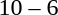<table style="text-align:center">
<tr>
<th width=200></th>
<th width=100></th>
<th width=200></th>
</tr>
<tr>
<td align=right><strong></strong></td>
<td>10 – 6</td>
<td align=left></td>
</tr>
</table>
